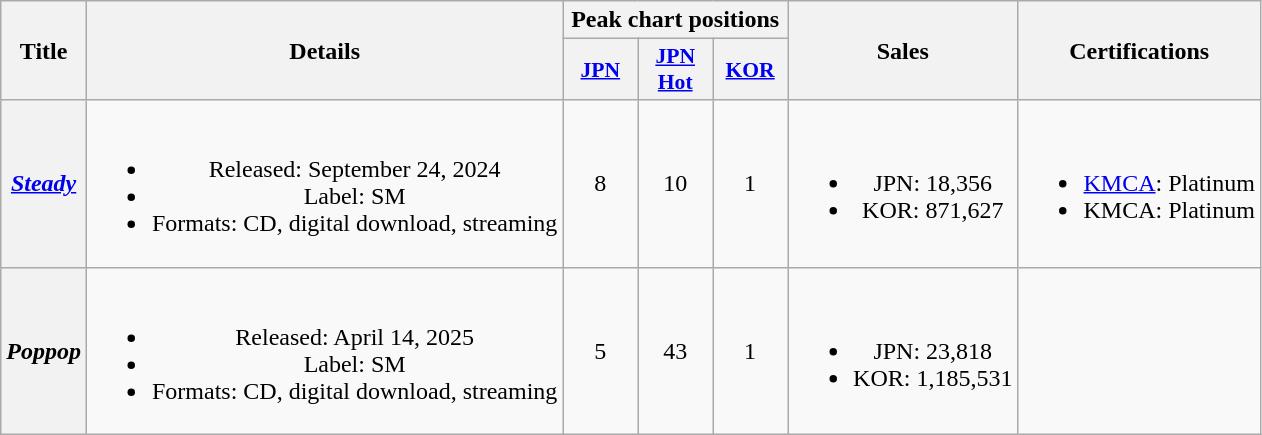<table class="wikitable plainrowheaders" style="text-align:center">
<tr>
<th scope="col" rowspan="2">Title</th>
<th scope="col" rowspan="2">Details</th>
<th scope="col" colspan="3">Peak chart positions</th>
<th scope="col" rowspan="2">Sales</th>
<th scope="col" rowspan="2">Certifications</th>
</tr>
<tr>
<th scope="col" style="width:3em;font-size:90%"><a href='#'>JPN</a><br></th>
<th scope="col" style="width:3em;font-size:90%"><a href='#'>JPN<br>Hot</a><br></th>
<th scope="col" style="width:3em;font-size:90%"><a href='#'>KOR</a><br></th>
</tr>
<tr>
<th scope="row"><em><a href='#'>Steady</a></em></th>
<td><br><ul><li>Released: September 24, 2024</li><li>Label: SM</li><li>Formats: CD, digital download, streaming</li></ul></td>
<td>8</td>
<td>10</td>
<td>1</td>
<td><br><ul><li>JPN: 18,356</li><li>KOR: 871,627</li></ul></td>
<td><br><ul><li><a href='#'>KMCA</a>: Platinum</li><li>KMCA: Platinum </li></ul></td>
</tr>
<tr>
<th scope="row"><em>Poppop</em></th>
<td><br><ul><li>Released: April 14, 2025</li><li>Label: SM</li><li>Formats: CD, digital download, streaming</li></ul></td>
<td>5</td>
<td>43</td>
<td>1</td>
<td><br><ul><li>JPN: 23,818</li><li>KOR: 1,185,531</li></ul></td>
<td></td>
</tr>
</table>
